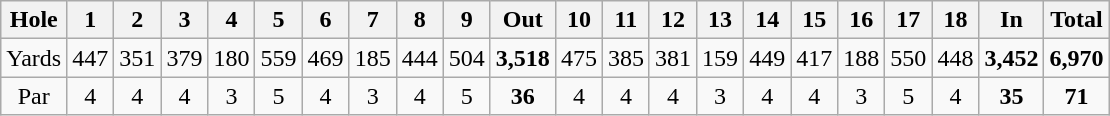<table class="wikitable" style="text-align:center">
<tr>
<th>Hole</th>
<th>1</th>
<th>2</th>
<th>3</th>
<th>4</th>
<th>5</th>
<th>6</th>
<th>7</th>
<th>8</th>
<th>9</th>
<th>Out</th>
<th>10</th>
<th>11</th>
<th>12</th>
<th>13</th>
<th>14</th>
<th>15</th>
<th>16</th>
<th>17</th>
<th>18</th>
<th>In</th>
<th>Total</th>
</tr>
<tr>
<td>Yards</td>
<td>447</td>
<td>351</td>
<td>379</td>
<td>180</td>
<td>559</td>
<td>469</td>
<td>185</td>
<td>444</td>
<td>504</td>
<td><strong>3,518</strong></td>
<td>475</td>
<td>385</td>
<td>381</td>
<td>159</td>
<td>449</td>
<td>417</td>
<td>188</td>
<td>550</td>
<td>448</td>
<td><strong>3,452</strong></td>
<td><strong>6,970</strong></td>
</tr>
<tr>
<td>Par</td>
<td>4</td>
<td>4</td>
<td>4</td>
<td>3</td>
<td>5</td>
<td>4</td>
<td>3</td>
<td>4</td>
<td>5</td>
<td><strong>36</strong></td>
<td>4</td>
<td>4</td>
<td>4</td>
<td>3</td>
<td>4</td>
<td>4</td>
<td>3</td>
<td>5</td>
<td>4</td>
<td><strong>35</strong></td>
<td><strong>71</strong></td>
</tr>
</table>
